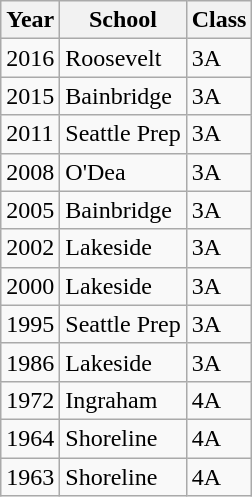<table class="wikitable">
<tr>
<th>Year</th>
<th>School</th>
<th>Class</th>
</tr>
<tr>
<td>2016</td>
<td>Roosevelt</td>
<td>3A</td>
</tr>
<tr>
<td>2015</td>
<td>Bainbridge</td>
<td>3A</td>
</tr>
<tr>
<td>2011</td>
<td>Seattle Prep</td>
<td>3A</td>
</tr>
<tr>
<td>2008</td>
<td>O'Dea</td>
<td>3A</td>
</tr>
<tr>
<td>2005</td>
<td>Bainbridge</td>
<td>3A</td>
</tr>
<tr>
<td>2002</td>
<td>Lakeside</td>
<td>3A</td>
</tr>
<tr>
<td>2000</td>
<td>Lakeside</td>
<td>3A</td>
</tr>
<tr>
<td>1995</td>
<td>Seattle Prep</td>
<td>3A</td>
</tr>
<tr>
<td>1986</td>
<td>Lakeside</td>
<td>3A</td>
</tr>
<tr>
<td>1972</td>
<td>Ingraham</td>
<td>4A</td>
</tr>
<tr>
<td>1964</td>
<td>Shoreline</td>
<td>4A</td>
</tr>
<tr>
<td>1963</td>
<td>Shoreline</td>
<td>4A</td>
</tr>
</table>
